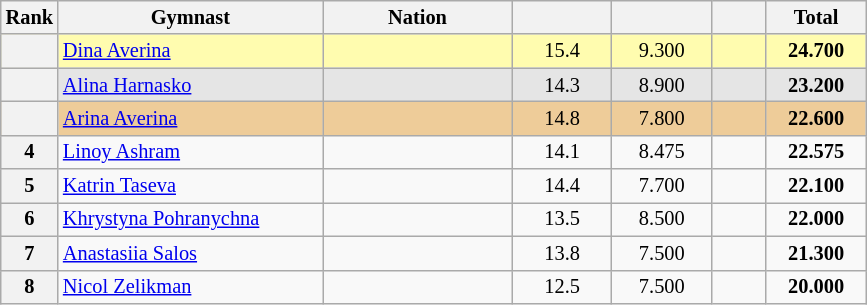<table class="wikitable sortable" style="text-align:center; font-size:85%">
<tr>
<th scope="col" style="width:20px;">Rank</th>
<th ! scope="col" style="width:170px;">Gymnast</th>
<th ! scope="col" style="width:120px;">Nation</th>
<th ! scope="col" style="width:60px;"></th>
<th ! scope="col" style="width:60px;"></th>
<th ! scope="col" style="width:30px;"></th>
<th ! scope="col" style="width:60px;">Total</th>
</tr>
<tr bgcolor=fffcaf>
<th scope=row></th>
<td align=left><a href='#'>Dina Averina</a></td>
<td style="text-align:left;"></td>
<td>15.4</td>
<td>9.300</td>
<td></td>
<td><strong>24.700</strong></td>
</tr>
<tr bgcolor=e5e5e5>
<th scope=row></th>
<td align=left><a href='#'>Alina Harnasko</a></td>
<td style="text-align:left;"></td>
<td>14.3</td>
<td>8.900</td>
<td></td>
<td><strong>23.200</strong></td>
</tr>
<tr bgcolor=eecc99>
<th scope=row></th>
<td align=left><a href='#'>Arina Averina</a></td>
<td style="text-align:left;"></td>
<td>14.8</td>
<td>7.800</td>
<td></td>
<td><strong>22.600</strong></td>
</tr>
<tr>
<th scope=row>4</th>
<td align=left><a href='#'>Linoy Ashram</a></td>
<td style="text-align:left;"></td>
<td>14.1</td>
<td>8.475</td>
<td></td>
<td><strong>22.575</strong></td>
</tr>
<tr>
<th scope=row>5</th>
<td align=left><a href='#'>Katrin Taseva</a></td>
<td style="text-align:left;"></td>
<td>14.4</td>
<td>7.700</td>
<td></td>
<td><strong>22.100</strong></td>
</tr>
<tr>
<th scope=row>6</th>
<td align=left><a href='#'>Khrystyna Pohranychna</a></td>
<td style="text-align:left;"></td>
<td>13.5</td>
<td>8.500</td>
<td></td>
<td><strong>22.000</strong></td>
</tr>
<tr>
<th scope=row>7</th>
<td align=left><a href='#'>Anastasiia Salos</a></td>
<td style="text-align:left;"></td>
<td>13.8</td>
<td>7.500</td>
<td></td>
<td><strong>21.300</strong></td>
</tr>
<tr>
<th scope=row>8</th>
<td align=left><a href='#'>Nicol Zelikman</a></td>
<td style="text-align:left;"></td>
<td>12.5</td>
<td>7.500</td>
<td></td>
<td><strong>20.000</strong></td>
</tr>
</table>
